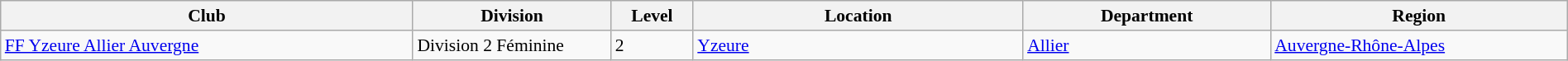<table class="wikitable sortable" width=100% style="font-size:90%">
<tr>
<th width=25%>Club</th>
<th width=12%>Division</th>
<th width=5%>Level</th>
<th width=20%>Location</th>
<th width=15%>Department</th>
<th width=18%>Region</th>
</tr>
<tr>
<td><a href='#'>FF Yzeure Allier Auvergne</a></td>
<td>Division 2 Féminine</td>
<td>2</td>
<td><a href='#'>Yzeure</a></td>
<td><a href='#'>Allier</a></td>
<td><a href='#'>Auvergne-Rhône-Alpes</a></td>
</tr>
</table>
